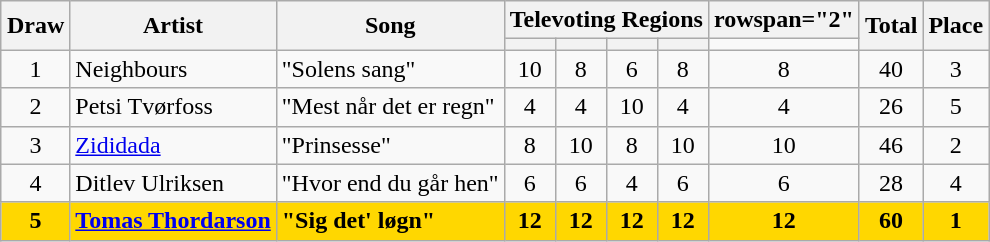<table class="sortable wikitable" style="margin: 1em auto 1em auto; text-align:center">
<tr>
<th rowspan="2">Draw</th>
<th rowspan="2">Artist</th>
<th rowspan="2">Song</th>
<th colspan="4">Televoting Regions</th>
<th>rowspan="2" </th>
<th rowspan="2">Total</th>
<th rowspan="2">Place</th>
</tr>
<tr>
<th></th>
<th></th>
<th></th>
<th></th>
</tr>
<tr>
<td>1</td>
<td align="left">Neighbours</td>
<td align="left">"Solens sang"</td>
<td>10</td>
<td>8</td>
<td>6</td>
<td>8</td>
<td>8</td>
<td>40</td>
<td>3</td>
</tr>
<tr>
<td>2</td>
<td align="left">Petsi Tvørfoss</td>
<td align="left">"Mest når det er regn"</td>
<td>4</td>
<td>4</td>
<td>10</td>
<td>4</td>
<td>4</td>
<td>26</td>
<td>5</td>
</tr>
<tr>
<td>3</td>
<td align="left"><a href='#'>Zididada</a></td>
<td align="left">"Prinsesse"</td>
<td>8</td>
<td>10</td>
<td>8</td>
<td>10</td>
<td>10</td>
<td>46</td>
<td>2</td>
</tr>
<tr>
<td>4</td>
<td align="left">Ditlev Ulriksen</td>
<td align="left">"Hvor end du går hen"</td>
<td>6</td>
<td>6</td>
<td>4</td>
<td>6</td>
<td>6</td>
<td>28</td>
<td>4</td>
</tr>
<tr style="font-weight:bold; background:gold;">
<td>5</td>
<td align="left"><a href='#'>Tomas Thordarson</a></td>
<td align="left">"Sig det' løgn"</td>
<td>12</td>
<td>12</td>
<td>12</td>
<td>12</td>
<td>12</td>
<td>60</td>
<td>1</td>
</tr>
</table>
